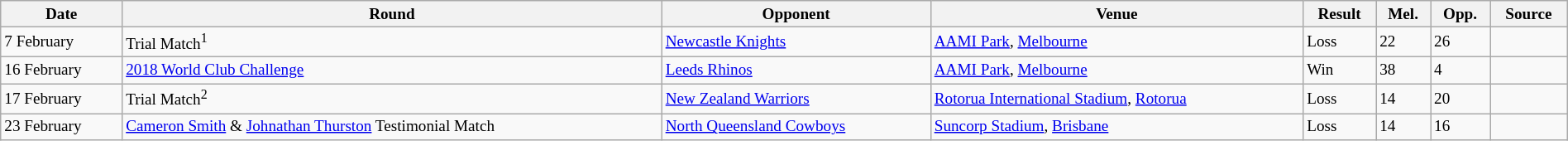<table class="wikitable"  style="font-size:80%; width:100%;">
<tr>
<th>Date</th>
<th>Round</th>
<th>Opponent</th>
<th>Venue</th>
<th>Result</th>
<th>Mel.</th>
<th>Opp.</th>
<th>Source</th>
</tr>
<tr>
<td>7 February</td>
<td>Trial Match<sup>1</sup></td>
<td> <a href='#'>Newcastle Knights</a></td>
<td><a href='#'>AAMI Park</a>, <a href='#'>Melbourne</a></td>
<td>Loss</td>
<td>22</td>
<td>26</td>
<td></td>
</tr>
<tr>
<td>16 February</td>
<td><a href='#'>2018 World Club Challenge</a></td>
<td> <a href='#'>Leeds Rhinos</a></td>
<td><a href='#'>AAMI Park</a>, <a href='#'>Melbourne</a></td>
<td>Win</td>
<td>38</td>
<td>4</td>
<td></td>
</tr>
<tr>
<td>17 February</td>
<td>Trial Match<sup>2</sup></td>
<td> <a href='#'>New Zealand Warriors</a></td>
<td><a href='#'>Rotorua International Stadium</a>, <a href='#'>Rotorua</a></td>
<td>Loss</td>
<td>14</td>
<td>20</td>
<td></td>
</tr>
<tr>
<td>23 February</td>
<td><a href='#'>Cameron Smith</a> & <a href='#'>Johnathan Thurston</a> Testimonial Match</td>
<td> <a href='#'>North Queensland Cowboys</a></td>
<td><a href='#'>Suncorp Stadium</a>, <a href='#'>Brisbane</a></td>
<td>Loss</td>
<td>14</td>
<td>16</td>
<td></td>
</tr>
</table>
